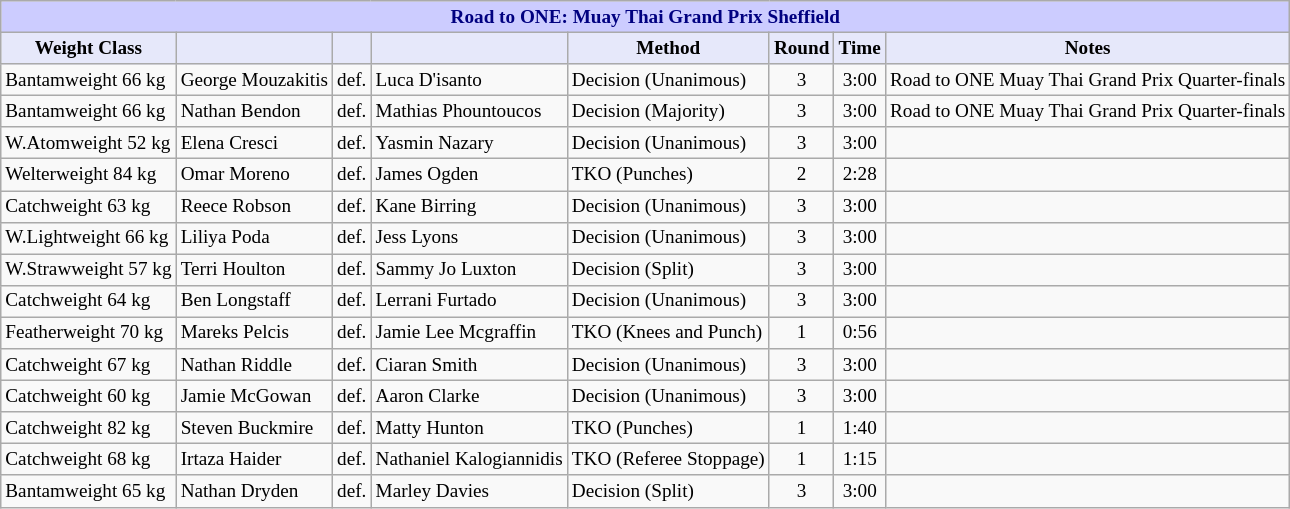<table class="wikitable" style="font-size: 80%;">
<tr>
<th colspan="8" style="background-color: #ccf; color: #000080; text-align: center;"><strong>Road to ONE: Muay Thai Grand Prix Sheffield</strong></th>
</tr>
<tr>
<th colspan="1" style="background-color: #E6E8FA; color: #000000; text-align: center;">Weight Class</th>
<th colspan="1" style="background-color: #E6E8FA; color: #000000; text-align: center;"></th>
<th colspan="1" style="background-color: #E6E8FA; color: #000000; text-align: center;"></th>
<th colspan="1" style="background-color: #E6E8FA; color: #000000; text-align: center;"></th>
<th colspan="1" style="background-color: #E6E8FA; color: #000000; text-align: center;">Method</th>
<th colspan="1" style="background-color: #E6E8FA; color: #000000; text-align: center;">Round</th>
<th colspan="1" style="background-color: #E6E8FA; color: #000000; text-align: center;">Time</th>
<th colspan="1" style="background-color: #E6E8FA; color: #000000; text-align: center;">Notes</th>
</tr>
<tr>
<td>Bantamweight 66 kg</td>
<td> George Mouzakitis</td>
<td align=center>def.</td>
<td> Luca D'isanto</td>
<td>Decision (Unanimous)</td>
<td align=center>3</td>
<td align=center>3:00</td>
<td>Road to ONE Muay Thai Grand Prix Quarter-finals</td>
</tr>
<tr>
<td>Bantamweight 66 kg</td>
<td> Nathan Bendon</td>
<td align=center>def.</td>
<td> Mathias Phountoucos</td>
<td>Decision (Majority)</td>
<td align=center>3</td>
<td align=center>3:00</td>
<td>Road to ONE Muay Thai Grand Prix Quarter-finals</td>
</tr>
<tr>
<td>W.Atomweight 52 kg</td>
<td> Elena Cresci</td>
<td align=center>def.</td>
<td> Yasmin Nazary</td>
<td>Decision (Unanimous)</td>
<td align=center>3</td>
<td align=center>3:00</td>
<td></td>
</tr>
<tr>
<td>Welterweight 84 kg</td>
<td> Omar Moreno</td>
<td align=center>def.</td>
<td> James Ogden</td>
<td>TKO (Punches)</td>
<td align=center>2</td>
<td align=center>2:28</td>
<td></td>
</tr>
<tr>
<td>Catchweight 63 kg</td>
<td> Reece Robson</td>
<td align=center>def.</td>
<td> Kane Birring</td>
<td>Decision (Unanimous)</td>
<td align=center>3</td>
<td align=center>3:00</td>
<td></td>
</tr>
<tr>
<td>W.Lightweight 66 kg</td>
<td> Liliya Poda</td>
<td align=center>def.</td>
<td> Jess Lyons</td>
<td>Decision (Unanimous)</td>
<td align=center>3</td>
<td align=center>3:00</td>
<td></td>
</tr>
<tr>
<td>W.Strawweight 57 kg</td>
<td> Terri Houlton</td>
<td align=center>def.</td>
<td> Sammy Jo Luxton</td>
<td>Decision (Split)</td>
<td align=center>3</td>
<td align=center>3:00</td>
<td></td>
</tr>
<tr>
<td>Catchweight 64 kg</td>
<td> Ben Longstaff</td>
<td align=center>def.</td>
<td> Lerrani Furtado</td>
<td>Decision (Unanimous)</td>
<td align=center>3</td>
<td align=center>3:00</td>
<td></td>
</tr>
<tr>
<td>Featherweight 70 kg</td>
<td> Mareks Pelcis</td>
<td align=center>def.</td>
<td> Jamie Lee Mcgraffin</td>
<td>TKO (Knees and Punch)</td>
<td align=center>1</td>
<td align=center>0:56</td>
<td></td>
</tr>
<tr>
<td>Catchweight 67 kg</td>
<td> Nathan Riddle</td>
<td align=center>def.</td>
<td> Ciaran Smith</td>
<td>Decision (Unanimous)</td>
<td align=center>3</td>
<td align=center>3:00</td>
<td></td>
</tr>
<tr>
<td>Catchweight 60 kg</td>
<td> Jamie McGowan</td>
<td align=center>def.</td>
<td> Aaron Clarke</td>
<td>Decision (Unanimous)</td>
<td align=center>3</td>
<td align=center>3:00</td>
<td></td>
</tr>
<tr>
<td>Catchweight 82 kg</td>
<td> Steven Buckmire</td>
<td align=center>def.</td>
<td> Matty Hunton</td>
<td>TKO (Punches)</td>
<td align=center>1</td>
<td align=center>1:40</td>
<td></td>
</tr>
<tr>
<td>Catchweight 68 kg</td>
<td> Irtaza Haider</td>
<td align=center>def.</td>
<td> Nathaniel Kalogiannidis</td>
<td>TKO (Referee Stoppage)</td>
<td align=center>1</td>
<td align=center>1:15</td>
<td></td>
</tr>
<tr>
<td>Bantamweight 65 kg</td>
<td> Nathan Dryden</td>
<td align=center>def.</td>
<td> Marley Davies</td>
<td>Decision (Split)</td>
<td align=center>3</td>
<td align=center>3:00</td>
<td></td>
</tr>
</table>
